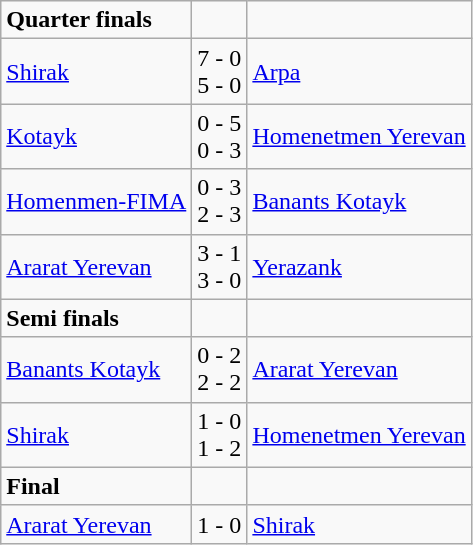<table class="wikitable">
<tr>
<td><strong>Quarter finals</strong></td>
<td></td>
<td></td>
</tr>
<tr>
<td><a href='#'>Shirak</a></td>
<td>7 - 0<br>5 - 0</td>
<td><a href='#'>Arpa</a></td>
</tr>
<tr>
<td><a href='#'>Kotayk</a></td>
<td>0 - 5<br>0 - 3</td>
<td><a href='#'>Homenetmen Yerevan</a></td>
</tr>
<tr>
<td><a href='#'>Homenmen-FIMA</a></td>
<td>0 - 3<br>2 - 3</td>
<td><a href='#'>Banants Kotayk</a></td>
</tr>
<tr>
<td><a href='#'>Ararat Yerevan</a></td>
<td>3 - 1<br>3 - 0</td>
<td><a href='#'>Yerazank</a></td>
</tr>
<tr>
<td><strong>Semi finals</strong></td>
<td></td>
<td></td>
</tr>
<tr>
<td><a href='#'>Banants Kotayk</a></td>
<td>0 - 2<br>2 - 2</td>
<td><a href='#'>Ararat Yerevan</a></td>
</tr>
<tr>
<td><a href='#'>Shirak</a></td>
<td>1 - 0<br>1 - 2</td>
<td><a href='#'>Homenetmen Yerevan</a></td>
</tr>
<tr>
<td><strong>Final</strong></td>
<td></td>
<td></td>
</tr>
<tr>
<td><a href='#'>Ararat Yerevan</a></td>
<td>1 - 0</td>
<td><a href='#'>Shirak</a></td>
</tr>
</table>
